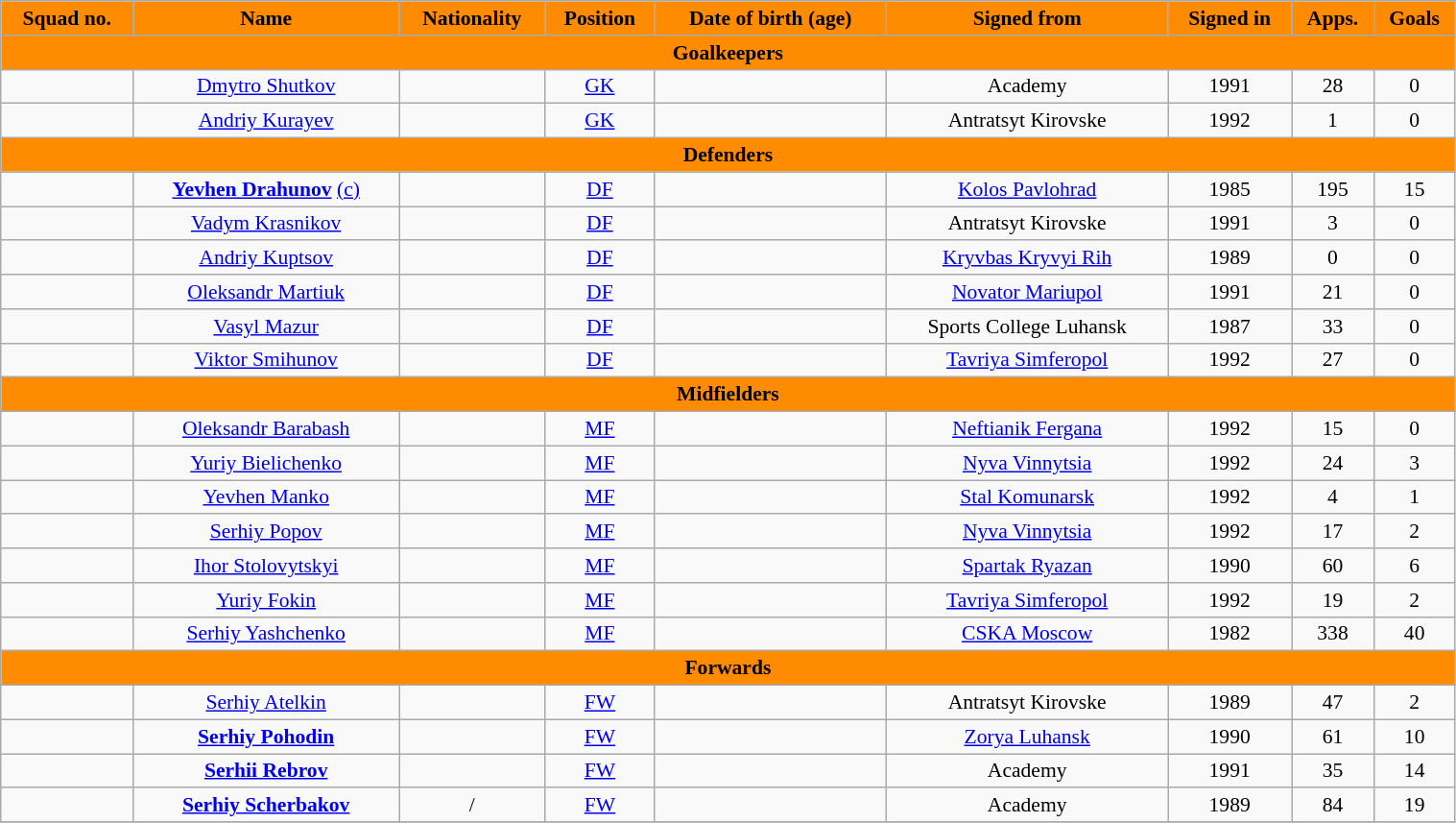<table class="wikitable" style="text-align:center; font-size:90%; width:80%">
<tr>
<th style="background:darkorange; color:black; text-align:center">Squad no.</th>
<th style="background:darkorange; color:black; text-align:center">Name</th>
<th style="background:darkorange; color:black; text-align:center">Nationality</th>
<th style="background:darkorange; color:black; text-align:center">Position</th>
<th style="background:darkorange; color:black; text-align:center">Date of birth (age)</th>
<th style="background:darkorange; color:#000000; text-align:center;">Signed from</th>
<th style="background:darkorange; color:#000000; text-align:center;">Signed in</th>
<th style="background:darkorange; color:#000000; text-align:center;">Apps.</th>
<th style="background:darkorange; color:#000000; text-align:center;">Goals</th>
</tr>
<tr>
<th colspan="9" style="background:darkorange; color:black; bordercolor=red; text-align:center">Goalkeepers</th>
</tr>
<tr>
<td></td>
<td><a href='#'>Dmytro Shutkov</a></td>
<td></td>
<td><a href='#'>GK</a></td>
<td></td>
<td>Academy</td>
<td>1991</td>
<td>28</td>
<td>0</td>
</tr>
<tr>
<td></td>
<td><a href='#'>Andriy Kurayev</a></td>
<td></td>
<td><a href='#'>GK</a></td>
<td></td>
<td>Antratsyt Kirovske</td>
<td>1992</td>
<td>1</td>
<td>0</td>
</tr>
<tr>
<th colspan="9" style="background:darkorange; color:black; text-align:center">Defenders</th>
</tr>
<tr>
<td></td>
<td><strong><a href='#'>Yevhen Drahunov</a></strong> <a href='#'>(c)</a> </td>
<td></td>
<td><a href='#'>DF</a></td>
<td></td>
<td><a href='#'>Kolos Pavlohrad</a></td>
<td>1985</td>
<td>195</td>
<td>15</td>
</tr>
<tr>
<td></td>
<td><a href='#'>Vadym Krasnikov</a></td>
<td></td>
<td><a href='#'>DF</a></td>
<td></td>
<td>Antratsyt Kirovske</td>
<td>1991</td>
<td>3</td>
<td>0</td>
</tr>
<tr>
<td></td>
<td><a href='#'>Andriy Kuptsov</a></td>
<td></td>
<td><a href='#'>DF</a></td>
<td></td>
<td><a href='#'>Kryvbas Kryvyi Rih</a></td>
<td>1989</td>
<td>0</td>
<td>0</td>
</tr>
<tr>
<td></td>
<td><a href='#'>Oleksandr Martiuk</a></td>
<td></td>
<td><a href='#'>DF</a></td>
<td></td>
<td><a href='#'>Novator Mariupol</a></td>
<td>1991</td>
<td>21</td>
<td>0</td>
</tr>
<tr>
<td></td>
<td><a href='#'>Vasyl Mazur</a></td>
<td></td>
<td><a href='#'>DF</a></td>
<td></td>
<td>Sports College Luhansk</td>
<td>1987</td>
<td>33</td>
<td>0</td>
</tr>
<tr>
<td></td>
<td><a href='#'>Viktor Smihunov</a></td>
<td></td>
<td><a href='#'>DF</a></td>
<td></td>
<td><a href='#'>Tavriya Simferopol</a></td>
<td>1992</td>
<td>27</td>
<td>0</td>
</tr>
<tr>
<th colspan="9" style="background:darkorange; color:black; text-align:center">Midfielders</th>
</tr>
<tr>
<td></td>
<td><a href='#'>Oleksandr Barabash</a></td>
<td></td>
<td><a href='#'>MF</a></td>
<td></td>
<td><a href='#'>Neftianik Fergana</a></td>
<td>1992</td>
<td>15</td>
<td>0</td>
</tr>
<tr>
<td></td>
<td><a href='#'>Yuriy Bielichenko</a></td>
<td></td>
<td><a href='#'>MF</a></td>
<td></td>
<td><a href='#'>Nyva Vinnytsia</a></td>
<td>1992</td>
<td>24</td>
<td>3</td>
</tr>
<tr>
<td></td>
<td><a href='#'>Yevhen Manko</a></td>
<td></td>
<td><a href='#'>MF</a></td>
<td></td>
<td><a href='#'>Stal Komunarsk</a></td>
<td>1992</td>
<td>4</td>
<td>1</td>
</tr>
<tr>
<td></td>
<td><a href='#'>Serhiy Popov</a></td>
<td></td>
<td><a href='#'>MF</a></td>
<td></td>
<td><a href='#'>Nyva Vinnytsia</a></td>
<td>1992</td>
<td>17</td>
<td>2</td>
</tr>
<tr>
<td></td>
<td><a href='#'>Ihor Stolovytskyi</a></td>
<td></td>
<td><a href='#'>MF</a></td>
<td></td>
<td><a href='#'>Spartak Ryazan</a></td>
<td>1990</td>
<td>60</td>
<td>6</td>
</tr>
<tr>
<td></td>
<td><a href='#'>Yuriy Fokin</a></td>
<td></td>
<td><a href='#'>MF</a></td>
<td></td>
<td><a href='#'>Tavriya Simferopol</a></td>
<td>1992</td>
<td>19</td>
<td>2</td>
</tr>
<tr>
<td></td>
<td><a href='#'>Serhiy Yashchenko</a></td>
<td></td>
<td><a href='#'>MF</a></td>
<td></td>
<td><a href='#'>CSKA Moscow</a></td>
<td>1982</td>
<td>338</td>
<td>40</td>
</tr>
<tr>
<th colspan="9" style="background:darkorange; color:black; text-align:center">Forwards</th>
</tr>
<tr>
<td></td>
<td><a href='#'>Serhiy Atelkin</a></td>
<td></td>
<td><a href='#'>FW</a></td>
<td></td>
<td>Antratsyt Kirovske</td>
<td>1989</td>
<td>47</td>
<td>2</td>
</tr>
<tr>
<td></td>
<td><strong><a href='#'>Serhiy Pohodin</a></strong> </td>
<td></td>
<td><a href='#'>FW</a></td>
<td></td>
<td><a href='#'>Zorya Luhansk</a></td>
<td>1990</td>
<td>61</td>
<td>10</td>
</tr>
<tr>
<td></td>
<td><strong><a href='#'>Serhii Rebrov</a></strong> </td>
<td></td>
<td><a href='#'>FW</a></td>
<td></td>
<td>Academy</td>
<td>1991</td>
<td>35</td>
<td>14</td>
</tr>
<tr>
<td></td>
<td><strong><a href='#'>Serhiy Scherbakov</a></strong> </td>
<td> / </td>
<td><a href='#'>FW</a></td>
<td></td>
<td>Academy</td>
<td>1989</td>
<td>84</td>
<td>19</td>
</tr>
<tr>
</tr>
</table>
